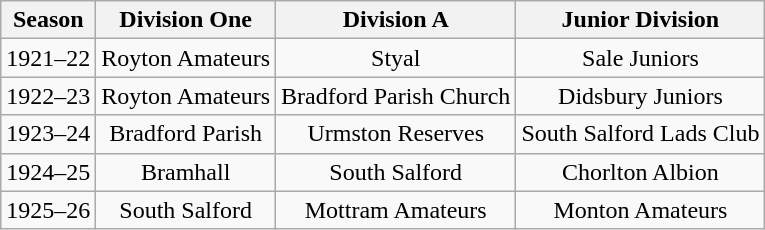<table class="wikitable" style="text-align: center">
<tr>
<th>Season</th>
<th>Division One</th>
<th>Division A</th>
<th>Junior Division</th>
</tr>
<tr>
<td>1921–22</td>
<td>Royton Amateurs</td>
<td>Styal</td>
<td>Sale Juniors</td>
</tr>
<tr>
<td>1922–23</td>
<td>Royton Amateurs</td>
<td>Bradford Parish Church</td>
<td>Didsbury Juniors</td>
</tr>
<tr>
<td>1923–24</td>
<td>Bradford Parish</td>
<td>Urmston Reserves</td>
<td>South Salford Lads Club</td>
</tr>
<tr>
<td>1924–25</td>
<td>Bramhall</td>
<td>South Salford</td>
<td>Chorlton Albion</td>
</tr>
<tr>
<td>1925–26</td>
<td>South Salford</td>
<td>Mottram Amateurs</td>
<td>Monton Amateurs</td>
</tr>
</table>
